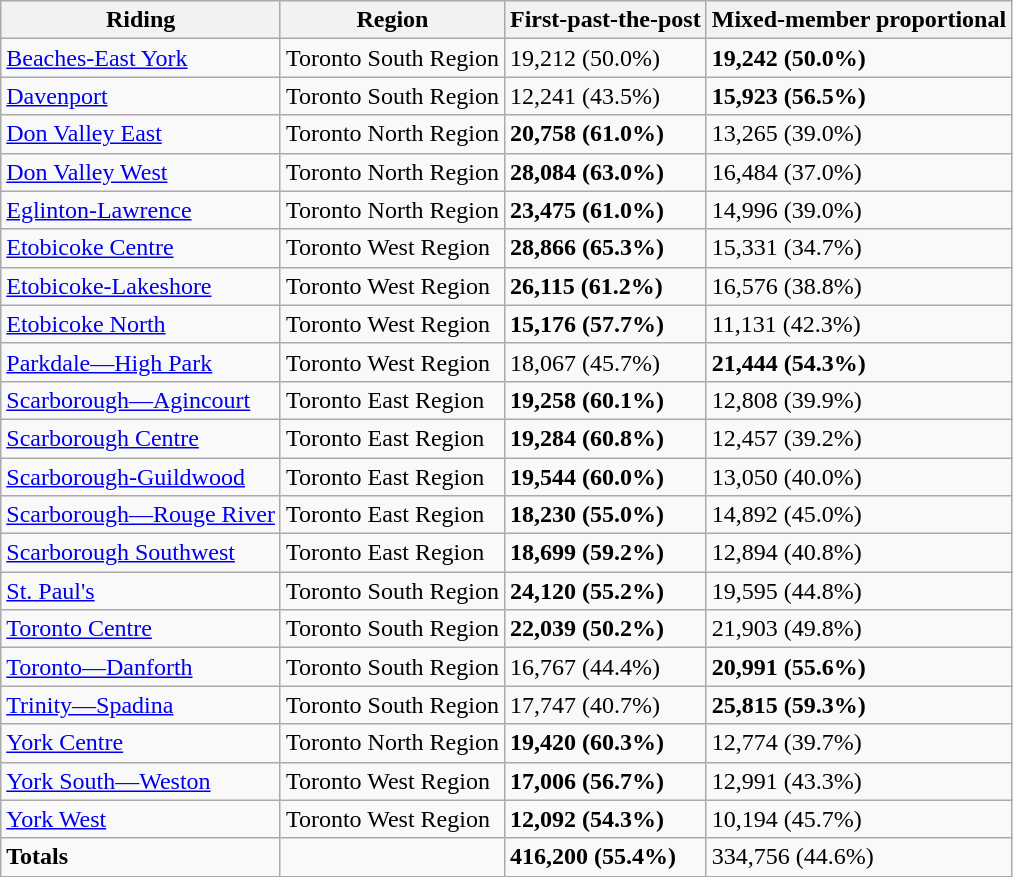<table class="wikitable">
<tr>
<th>Riding</th>
<th>Region</th>
<th>First-past-the-post</th>
<th>Mixed-member proportional</th>
</tr>
<tr>
<td><a href='#'>Beaches-East York</a></td>
<td>Toronto South Region</td>
<td>19,212 (50.0%)</td>
<td><strong>19,242 (50.0%)</strong></td>
</tr>
<tr>
<td><a href='#'>Davenport</a></td>
<td>Toronto South Region</td>
<td>12,241 (43.5%)</td>
<td><strong>15,923 (56.5%)</strong></td>
</tr>
<tr>
<td><a href='#'>Don Valley East</a></td>
<td>Toronto North Region</td>
<td><strong>20,758 (61.0%)</strong></td>
<td>13,265 (39.0%)</td>
</tr>
<tr>
<td><a href='#'>Don Valley West</a></td>
<td>Toronto North Region</td>
<td><strong>28,084 (63.0%)</strong></td>
<td>16,484 (37.0%)</td>
</tr>
<tr>
<td><a href='#'>Eglinton-Lawrence</a></td>
<td>Toronto North Region</td>
<td><strong>23,475 (61.0%)</strong></td>
<td>14,996 (39.0%)</td>
</tr>
<tr>
<td><a href='#'>Etobicoke Centre</a></td>
<td>Toronto West Region</td>
<td><strong>28,866 (65.3%)</strong></td>
<td>15,331 (34.7%)</td>
</tr>
<tr>
<td><a href='#'>Etobicoke-Lakeshore</a></td>
<td>Toronto West Region</td>
<td><strong>26,115 (61.2%)</strong></td>
<td>16,576 (38.8%)</td>
</tr>
<tr>
<td><a href='#'>Etobicoke North</a></td>
<td>Toronto West Region</td>
<td><strong>15,176 (57.7%)</strong></td>
<td>11,131 (42.3%)</td>
</tr>
<tr>
<td><a href='#'>Parkdale—High Park</a></td>
<td>Toronto West Region</td>
<td>18,067 (45.7%)</td>
<td><strong>21,444 (54.3%)</strong></td>
</tr>
<tr>
<td><a href='#'>Scarborough—Agincourt</a></td>
<td>Toronto East Region</td>
<td><strong>19,258 (60.1%)</strong></td>
<td>12,808 (39.9%)</td>
</tr>
<tr>
<td><a href='#'>Scarborough Centre</a></td>
<td>Toronto East Region</td>
<td><strong>19,284 (60.8%)</strong></td>
<td>12,457 (39.2%)</td>
</tr>
<tr>
<td><a href='#'>Scarborough-Guildwood</a></td>
<td>Toronto East Region</td>
<td><strong>19,544 (60.0%)</strong></td>
<td>13,050 (40.0%)</td>
</tr>
<tr>
<td><a href='#'>Scarborough—Rouge River</a></td>
<td>Toronto East Region</td>
<td><strong>18,230 (55.0%)</strong></td>
<td>14,892 (45.0%)</td>
</tr>
<tr>
<td><a href='#'>Scarborough Southwest</a></td>
<td>Toronto East Region</td>
<td><strong>18,699 (59.2%)</strong></td>
<td>12,894 (40.8%)</td>
</tr>
<tr>
<td><a href='#'>St. Paul's</a></td>
<td>Toronto South Region</td>
<td><strong>24,120 (55.2%)</strong></td>
<td>19,595 (44.8%)</td>
</tr>
<tr>
<td><a href='#'>Toronto Centre</a></td>
<td>Toronto South Region</td>
<td><strong>22,039 (50.2%)</strong></td>
<td>21,903 (49.8%)</td>
</tr>
<tr>
<td><a href='#'>Toronto—Danforth</a></td>
<td>Toronto South Region</td>
<td>16,767 (44.4%)</td>
<td><strong>20,991 (55.6%)</strong></td>
</tr>
<tr>
<td><a href='#'>Trinity—Spadina</a></td>
<td>Toronto South Region</td>
<td>17,747 (40.7%)</td>
<td><strong>25,815 (59.3%)</strong></td>
</tr>
<tr>
<td><a href='#'>York Centre</a></td>
<td>Toronto North Region</td>
<td><strong>19,420 (60.3%)</strong></td>
<td>12,774 (39.7%)</td>
</tr>
<tr>
<td><a href='#'>York South—Weston</a></td>
<td>Toronto West Region</td>
<td><strong>17,006 (56.7%)</strong></td>
<td>12,991 (43.3%)</td>
</tr>
<tr>
<td><a href='#'>York West</a></td>
<td>Toronto West Region</td>
<td><strong>12,092 (54.3%)</strong></td>
<td>10,194 (45.7%)</td>
</tr>
<tr>
<td><strong>Totals</strong></td>
<td></td>
<td><strong>416,200 (55.4%)</strong></td>
<td>334,756 (44.6%)</td>
</tr>
</table>
